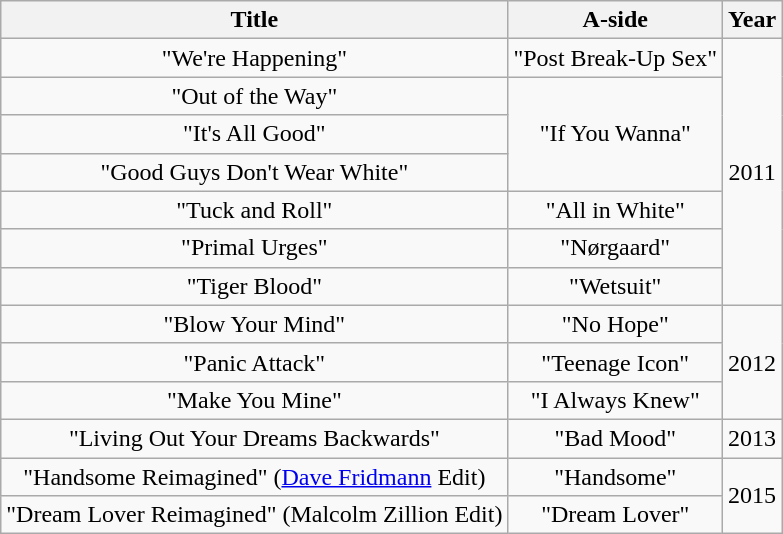<table class="wikitable plainrowheaders" style="text-align:center;">
<tr>
<th scope="col">Title</th>
<th scope="col">A-side</th>
<th scope="col">Year</th>
</tr>
<tr>
<td>"We're Happening"</td>
<td>"Post Break-Up Sex"</td>
<td rowspan="7">2011</td>
</tr>
<tr>
<td>"Out of the Way"</td>
<td rowspan="3">"If You Wanna"</td>
</tr>
<tr>
<td>"It's All Good"</td>
</tr>
<tr>
<td>"Good Guys Don't Wear White"</td>
</tr>
<tr>
<td>"Tuck and Roll"</td>
<td>"All in White"</td>
</tr>
<tr>
<td>"Primal Urges"</td>
<td>"Nørgaard"</td>
</tr>
<tr>
<td>"Tiger Blood"</td>
<td>"Wetsuit"</td>
</tr>
<tr>
<td>"Blow Your Mind"</td>
<td>"No Hope"</td>
<td rowspan="3">2012</td>
</tr>
<tr>
<td>"Panic Attack"</td>
<td>"Teenage Icon"</td>
</tr>
<tr>
<td>"Make You Mine"</td>
<td>"I Always Knew"</td>
</tr>
<tr>
<td>"Living Out Your Dreams Backwards"</td>
<td>"Bad Mood"</td>
<td>2013</td>
</tr>
<tr>
<td>"Handsome Reimagined" (<a href='#'>Dave Fridmann</a> Edit)</td>
<td>"Handsome"</td>
<td rowspan="2">2015</td>
</tr>
<tr>
<td>"Dream Lover Reimagined" (Malcolm Zillion Edit)</td>
<td>"Dream Lover"</td>
</tr>
</table>
